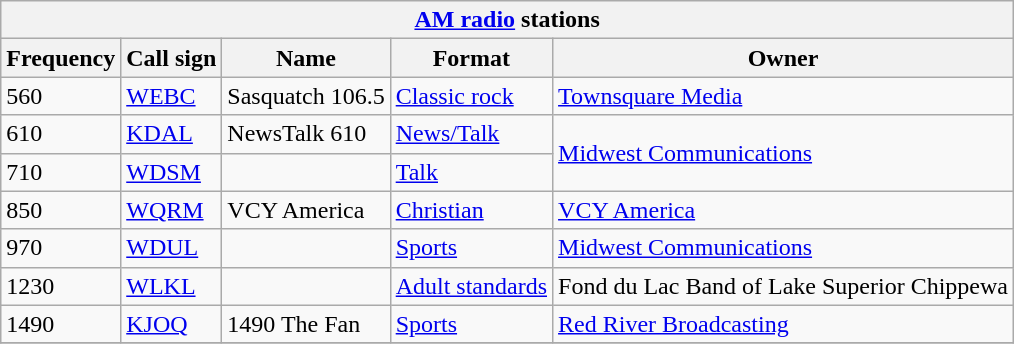<table class="wikitable">
<tr>
<th align="center" colspan="5"><strong><a href='#'>AM radio</a> stations</strong></th>
</tr>
<tr>
<th>Frequency</th>
<th>Call sign</th>
<th>Name</th>
<th>Format</th>
<th>Owner</th>
</tr>
<tr>
<td>560</td>
<td><a href='#'>WEBC</a></td>
<td>Sasquatch 106.5</td>
<td><a href='#'>Classic rock</a></td>
<td><a href='#'>Townsquare Media</a></td>
</tr>
<tr>
<td>610</td>
<td><a href='#'>KDAL</a></td>
<td>NewsTalk 610</td>
<td><a href='#'>News/Talk</a></td>
<td rowspan=2><a href='#'>Midwest Communications</a></td>
</tr>
<tr>
<td>710</td>
<td><a href='#'>WDSM</a></td>
<td></td>
<td><a href='#'>Talk</a></td>
</tr>
<tr>
<td>850</td>
<td><a href='#'>WQRM</a></td>
<td>VCY America</td>
<td><a href='#'>Christian</a></td>
<td><a href='#'>VCY America</a></td>
</tr>
<tr>
<td>970</td>
<td><a href='#'>WDUL</a></td>
<td></td>
<td><a href='#'>Sports</a></td>
<td><a href='#'>Midwest Communications</a></td>
</tr>
<tr>
<td>1230</td>
<td><a href='#'>WLKL</a></td>
<td></td>
<td><a href='#'>Adult standards</a></td>
<td>Fond du Lac Band of Lake Superior Chippewa</td>
</tr>
<tr>
<td>1490</td>
<td><a href='#'>KJOQ</a></td>
<td>1490 The Fan</td>
<td><a href='#'>Sports</a></td>
<td><a href='#'>Red River Broadcasting</a></td>
</tr>
<tr>
</tr>
</table>
